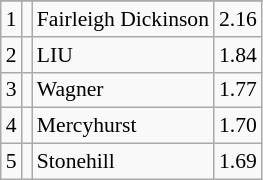<table class="wikitable sortable" style="font-size:90%;">
<tr>
</tr>
<tr>
<td style="text-align:center;">1</td>
<td></td>
<td>Fairleigh Dickinson</td>
<td style="text-align:center;">2.16</td>
</tr>
<tr>
<td style="text-align:center;">2</td>
<td></td>
<td>LIU</td>
<td style="text-align:center;">1.84</td>
</tr>
<tr>
<td style="text-align:center;">3</td>
<td></td>
<td>Wagner</td>
<td style="text-align:center;">1.77</td>
</tr>
<tr>
<td style="text-align:center;">4</td>
<td></td>
<td>Mercyhurst</td>
<td style="text-align:center;">1.70</td>
</tr>
<tr>
<td style="text-align:center;">5</td>
<td></td>
<td>Stonehill</td>
<td style="text-align:center;">1.69</td>
</tr>
</table>
